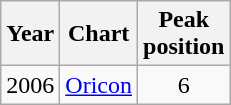<table class="wikitable">
<tr>
<th>Year</th>
<th>Chart</th>
<th>Peak<br>position</th>
</tr>
<tr>
<td rowspan="1">2006</td>
<td><a href='#'>Oricon</a></td>
<td style="text-align:center">6</td>
</tr>
</table>
